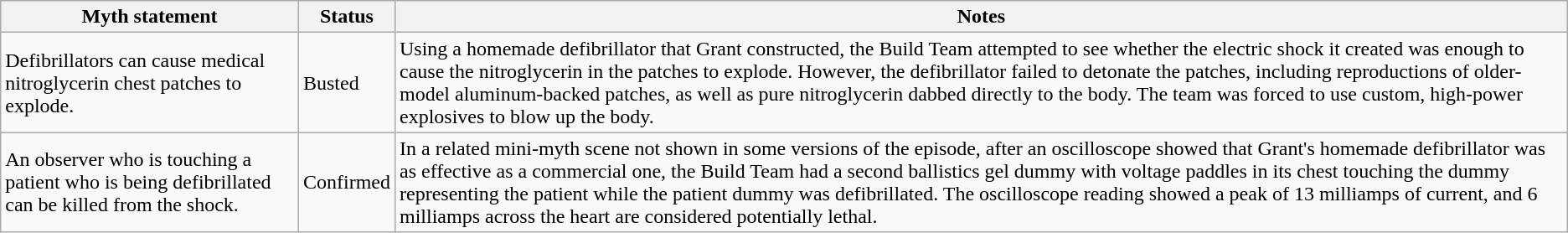<table class="wikitable plainrowheaders">
<tr>
<th>Myth statement</th>
<th>Status</th>
<th>Notes</th>
</tr>
<tr>
<td>Defibrillators can cause medical nitroglycerin chest patches to explode.</td>
<td><span>Busted</span></td>
<td>Using a homemade defibrillator that Grant constructed, the Build Team attempted to see whether the electric shock it created was enough to cause the nitroglycerin in the patches to explode. However, the defibrillator failed to detonate the patches, including reproductions of older-model aluminum-backed patches, as well as pure nitroglycerin dabbed directly to the body. The team was forced to use custom, high-power explosives to blow up the body.</td>
</tr>
<tr>
<td>An observer who is touching a patient who is being defibrillated can be killed from the shock.</td>
<td><span>Confirmed</span></td>
<td>In a related mini-myth scene not shown in some versions of the episode, after an oscilloscope showed that Grant's homemade defibrillator was as effective as a commercial one, the Build Team had a second ballistics gel dummy with voltage paddles in its chest touching the dummy representing the patient while the patient dummy was defibrillated. The oscilloscope reading showed a peak of 13 milliamps of current, and 6 milliamps across the heart are considered potentially lethal.</td>
</tr>
</table>
